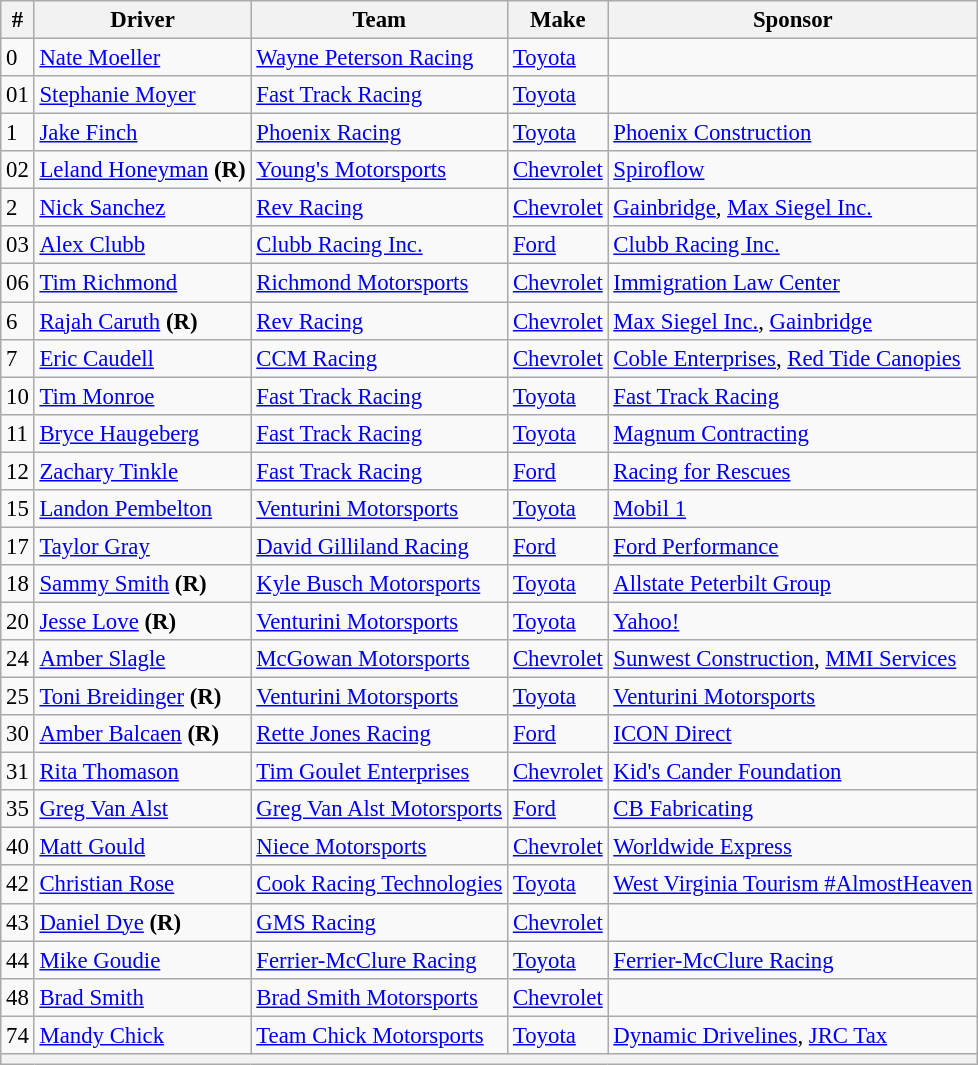<table class="wikitable" style="font-size:95%">
<tr>
<th>#</th>
<th>Driver</th>
<th>Team</th>
<th>Make</th>
<th>Sponsor</th>
</tr>
<tr>
<td>0</td>
<td><a href='#'>Nate Moeller</a></td>
<td><a href='#'>Wayne Peterson Racing</a></td>
<td><a href='#'>Toyota</a></td>
<td></td>
</tr>
<tr>
<td>01</td>
<td><a href='#'>Stephanie Moyer</a></td>
<td><a href='#'>Fast Track Racing</a></td>
<td><a href='#'>Toyota</a></td>
<td></td>
</tr>
<tr>
<td>1</td>
<td><a href='#'>Jake Finch</a></td>
<td><a href='#'>Phoenix Racing</a></td>
<td><a href='#'>Toyota</a></td>
<td><a href='#'>Phoenix Construction</a></td>
</tr>
<tr>
<td>02</td>
<td nowrap><a href='#'>Leland Honeyman</a> <strong>(R)</strong></td>
<td><a href='#'>Young's Motorsports</a></td>
<td><a href='#'>Chevrolet</a></td>
<td><a href='#'>Spiroflow</a></td>
</tr>
<tr>
<td>2</td>
<td><a href='#'>Nick Sanchez</a></td>
<td><a href='#'>Rev Racing</a></td>
<td><a href='#'>Chevrolet</a></td>
<td><a href='#'>Gainbridge</a>, <a href='#'>Max Siegel Inc.</a></td>
</tr>
<tr>
<td>03</td>
<td><a href='#'>Alex Clubb</a></td>
<td><a href='#'>Clubb Racing Inc.</a></td>
<td><a href='#'>Ford</a></td>
<td><a href='#'>Clubb Racing Inc.</a></td>
</tr>
<tr>
<td>06</td>
<td><a href='#'>Tim Richmond</a></td>
<td><a href='#'>Richmond Motorsports</a></td>
<td><a href='#'>Chevrolet</a></td>
<td><a href='#'>Immigration Law Center</a></td>
</tr>
<tr>
<td>6</td>
<td><a href='#'>Rajah Caruth</a> <strong>(R)</strong></td>
<td><a href='#'>Rev Racing</a></td>
<td><a href='#'>Chevrolet</a></td>
<td><a href='#'>Max Siegel Inc.</a>, <a href='#'>Gainbridge</a></td>
</tr>
<tr>
<td>7</td>
<td><a href='#'>Eric Caudell</a></td>
<td><a href='#'>CCM Racing</a></td>
<td><a href='#'>Chevrolet</a></td>
<td nowrap><a href='#'>Coble Enterprises</a>, <a href='#'>Red Tide Canopies</a></td>
</tr>
<tr>
<td>10</td>
<td><a href='#'>Tim Monroe</a></td>
<td><a href='#'>Fast Track Racing</a></td>
<td><a href='#'>Toyota</a></td>
<td><a href='#'>Fast Track Racing</a></td>
</tr>
<tr>
<td>11</td>
<td><a href='#'>Bryce Haugeberg</a></td>
<td><a href='#'>Fast Track Racing</a></td>
<td><a href='#'>Toyota</a></td>
<td><a href='#'>Magnum Contracting</a></td>
</tr>
<tr>
<td>12</td>
<td><a href='#'>Zachary Tinkle</a></td>
<td><a href='#'>Fast Track Racing</a></td>
<td><a href='#'>Ford</a></td>
<td><a href='#'>Racing for Rescues</a></td>
</tr>
<tr>
<td>15</td>
<td><a href='#'>Landon Pembelton</a></td>
<td><a href='#'>Venturini Motorsports</a></td>
<td><a href='#'>Toyota</a></td>
<td><a href='#'>Mobil 1</a></td>
</tr>
<tr>
<td>17</td>
<td><a href='#'>Taylor Gray</a></td>
<td><a href='#'>David Gilliland Racing</a></td>
<td><a href='#'>Ford</a></td>
<td><a href='#'>Ford Performance</a></td>
</tr>
<tr>
<td>18</td>
<td><a href='#'>Sammy Smith</a> <strong>(R)</strong></td>
<td><a href='#'>Kyle Busch Motorsports</a></td>
<td><a href='#'>Toyota</a></td>
<td><a href='#'>Allstate Peterbilt Group</a></td>
</tr>
<tr>
<td>20</td>
<td><a href='#'>Jesse Love</a> <strong>(R)</strong></td>
<td><a href='#'>Venturini Motorsports</a></td>
<td><a href='#'>Toyota</a></td>
<td><a href='#'>Yahoo!</a></td>
</tr>
<tr>
<td>24</td>
<td><a href='#'>Amber Slagle</a></td>
<td><a href='#'>McGowan Motorsports</a></td>
<td><a href='#'>Chevrolet</a></td>
<td><a href='#'>Sunwest Construction</a>, <a href='#'>MMI Services</a></td>
</tr>
<tr>
<td>25</td>
<td><a href='#'>Toni Breidinger</a> <strong>(R)</strong></td>
<td nowrap><a href='#'>Venturini Motorsports</a></td>
<td><a href='#'>Toyota</a></td>
<td><a href='#'>Venturini Motorsports</a></td>
</tr>
<tr>
<td>30</td>
<td><a href='#'>Amber Balcaen</a> <strong>(R)</strong></td>
<td nowrap=""><a href='#'>Rette Jones Racing</a></td>
<td><a href='#'>Ford</a></td>
<td><a href='#'>ICON Direct</a></td>
</tr>
<tr>
<td>31</td>
<td><a href='#'>Rita Thomason</a></td>
<td><a href='#'>Tim Goulet Enterprises</a></td>
<td><a href='#'>Chevrolet</a></td>
<td><a href='#'>Kid's Cander Foundation</a></td>
</tr>
<tr>
<td>35</td>
<td><a href='#'>Greg Van Alst</a></td>
<td nowrap><a href='#'>Greg Van Alst Motorsports</a></td>
<td><a href='#'>Ford</a></td>
<td><a href='#'>CB Fabricating</a></td>
</tr>
<tr>
<td>40</td>
<td><a href='#'>Matt Gould</a></td>
<td><a href='#'>Niece Motorsports</a></td>
<td><a href='#'>Chevrolet</a></td>
<td><a href='#'>Worldwide Express</a></td>
</tr>
<tr>
<td>42</td>
<td><a href='#'>Christian Rose</a></td>
<td><a href='#'>Cook Racing Technologies</a></td>
<td><a href='#'>Toyota</a></td>
<td nowrap><a href='#'>West Virginia Tourism #AlmostHeaven</a></td>
</tr>
<tr>
<td>43</td>
<td><a href='#'>Daniel Dye</a> <strong>(R)</strong></td>
<td><a href='#'>GMS Racing</a></td>
<td><a href='#'>Chevrolet</a></td>
<td></td>
</tr>
<tr>
<td>44</td>
<td><a href='#'>Mike Goudie</a></td>
<td><a href='#'>Ferrier-McClure Racing</a></td>
<td><a href='#'>Toyota</a></td>
<td><a href='#'>Ferrier-McClure Racing</a></td>
</tr>
<tr>
<td>48</td>
<td><a href='#'>Brad Smith</a></td>
<td><a href='#'>Brad Smith Motorsports</a></td>
<td><a href='#'>Chevrolet</a></td>
<td></td>
</tr>
<tr>
<td>74</td>
<td><a href='#'>Mandy Chick</a></td>
<td><a href='#'>Team Chick Motorsports</a></td>
<td><a href='#'>Toyota</a></td>
<td><a href='#'>Dynamic Drivelines</a>, <a href='#'>JRC Tax</a></td>
</tr>
<tr>
<th colspan="5"></th>
</tr>
</table>
